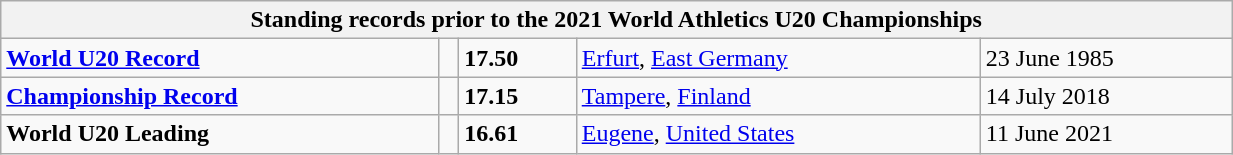<table class="wikitable" width=65%>
<tr>
<th colspan="5">Standing records prior to the 2021 World Athletics U20 Championships</th>
</tr>
<tr>
<td><strong><a href='#'>World U20 Record</a></strong></td>
<td></td>
<td><strong>17.50</strong></td>
<td><a href='#'>Erfurt</a>, <a href='#'>East Germany</a></td>
<td>23 June 1985</td>
</tr>
<tr>
<td><strong><a href='#'>Championship Record</a></strong></td>
<td></td>
<td><strong>17.15</strong></td>
<td><a href='#'>Tampere</a>, <a href='#'>Finland</a></td>
<td>14 July 2018</td>
</tr>
<tr>
<td><strong>World U20 Leading</strong></td>
<td></td>
<td><strong>16.61</strong></td>
<td><a href='#'>Eugene</a>, <a href='#'>United States</a></td>
<td>11 June 2021</td>
</tr>
</table>
